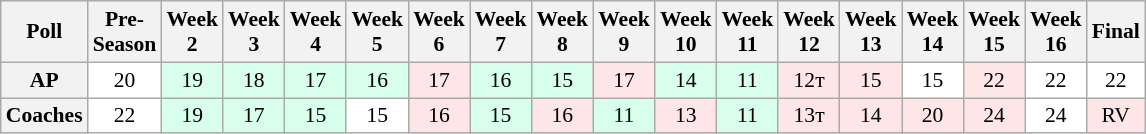<table class="wikitable" style="white-space:nowrap;font-size:90%">
<tr>
<th>Poll</th>
<th>Pre-<br>Season</th>
<th>Week<br>2</th>
<th>Week<br>3</th>
<th>Week<br>4</th>
<th>Week<br>5</th>
<th>Week<br>6</th>
<th>Week<br>7</th>
<th>Week<br>8</th>
<th>Week<br>9</th>
<th>Week<br>10</th>
<th>Week<br>11</th>
<th>Week<br>12</th>
<th>Week<br>13</th>
<th>Week<br>14</th>
<th>Week<br>15</th>
<th>Week<br>16</th>
<th>Final</th>
</tr>
<tr style="text-align:center;">
<th>AP</th>
<td style="background:#FFF;">20</td>
<td style="background:#D8FFEB;">19</td>
<td style="background:#D8FFEB;">18</td>
<td style="background:#D8FFEB;">17</td>
<td style="background:#D8FFEB;">16</td>
<td style="background:#FFE6E6;">17</td>
<td style="background:#D8FFEB;">16</td>
<td style="background:#D8FFEB;">15</td>
<td style="background:#FFE6E6;">17</td>
<td style="background:#D8FFEB;">14</td>
<td style="background:#D8FFEB;">11</td>
<td style="background:#FFE6E6;">12т</td>
<td style="background:#FFE6E6;">15</td>
<td style="background:#FFF;">15</td>
<td style="background:#FFE6E6;">22</td>
<td style="background:#FFF;">22</td>
<td style="background:#FFF;">22</td>
</tr>
<tr style="text-align:center;">
<th>Coaches</th>
<td style="background:#FFF;">22</td>
<td style="background:#D8FFEB;">19</td>
<td style="background:#D8FFEB;">17</td>
<td style="background:#D8FFEB;">15</td>
<td style="background:#FFF;">15</td>
<td style="background:#FFE6E6;">16</td>
<td style="background:#D8FFEB;">15</td>
<td style="background:#FFE6E6;">16</td>
<td style="background:#D8FFEB;">11</td>
<td style="background:#FFE6E6;">13</td>
<td style="background:#D8FFEB;">11</td>
<td style="background:#FFE6E6;">13т</td>
<td style="background:#FFE6E6;">14</td>
<td style="background:#FFE6E6;">20</td>
<td style="background:#FFE6E6;">24</td>
<td style="background:#FFF;">24</td>
<td style="background:#FFE6E6;">RV</td>
</tr>
</table>
